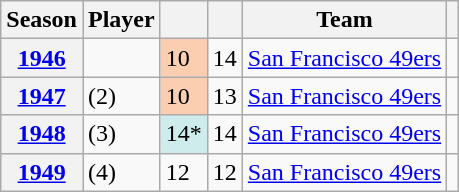<table class="plainrowheaders sortable wikitable">
<tr>
<th scope=col>Season</th>
<th scope=col>Player</th>
<th scope=col></th>
<th scope=col></th>
<th scope=col>Team</th>
<th scope=col class= "unsortable"></th>
</tr>
<tr>
<th scope=row><a href='#'>1946</a></th>
<td></td>
<td style="background-color:#FBCEB1">10</td>
<td>14</td>
<td><a href='#'>San Francisco 49ers</a></td>
<td></td>
</tr>
<tr>
<th scope=row><a href='#'>1947</a></th>
<td> (2)</td>
<td style="background-color:#FBCEB1">10</td>
<td>13</td>
<td><a href='#'>San Francisco 49ers</a></td>
<td></td>
</tr>
<tr>
<th scope=row><a href='#'>1948</a></th>
<td> (3)</td>
<td style="background-color:#CFECEC">14*</td>
<td>14</td>
<td><a href='#'>San Francisco 49ers</a></td>
<td></td>
</tr>
<tr>
<th scope=row><a href='#'>1949</a></th>
<td> (4)</td>
<td>12</td>
<td>12</td>
<td><a href='#'>San Francisco 49ers</a></td>
<td></td>
</tr>
</table>
